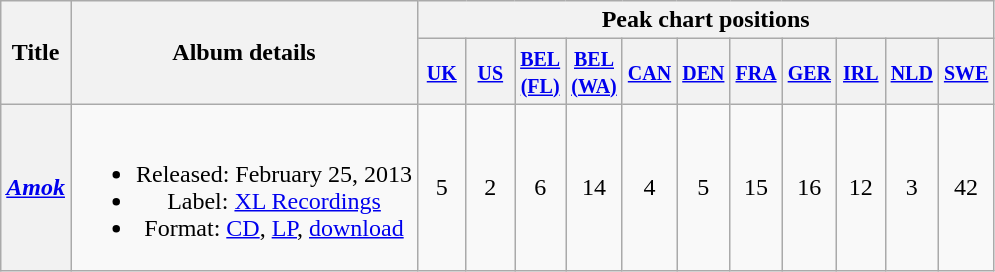<table class="wikitable plainrowheaders" style="text-align:center;">
<tr>
<th scope=col rowspan="2">Title</th>
<th scope=col rowspan="2">Album details</th>
<th scope=col colspan="11">Peak chart positions</th>
</tr>
<tr>
<th width="25"><small><a href='#'>UK</a></small></th>
<th width="25"><small><a href='#'>US</a></small></th>
<th width="25"><small><a href='#'>BEL<br>(FL)</a></small></th>
<th width="25"><small><a href='#'>BEL<br>(WA)</a></small></th>
<th width="25"><small><a href='#'>CAN</a></small></th>
<th width="25"><small><a href='#'>DEN</a></small></th>
<th width="25"><small><a href='#'>FRA</a></small></th>
<th width="25"><small><a href='#'>GER</a></small></th>
<th width="25"><small><a href='#'>IRL</a></small></th>
<th width="25"><small><a href='#'>NLD</a></small></th>
<th width="25"><small><a href='#'>SWE</a></small></th>
</tr>
<tr>
<th scope="row" style="text-align:left;"><em><a href='#'>Amok</a></em></th>
<td><br><ul><li>Released: February 25, 2013</li><li>Label: <a href='#'>XL Recordings</a></li><li>Format: <a href='#'>CD</a>, <a href='#'>LP</a>, <a href='#'>download</a></li></ul></td>
<td>5</td>
<td>2</td>
<td>6</td>
<td>14</td>
<td>4</td>
<td>5</td>
<td>15</td>
<td>16</td>
<td>12</td>
<td>3</td>
<td>42</td>
</tr>
</table>
